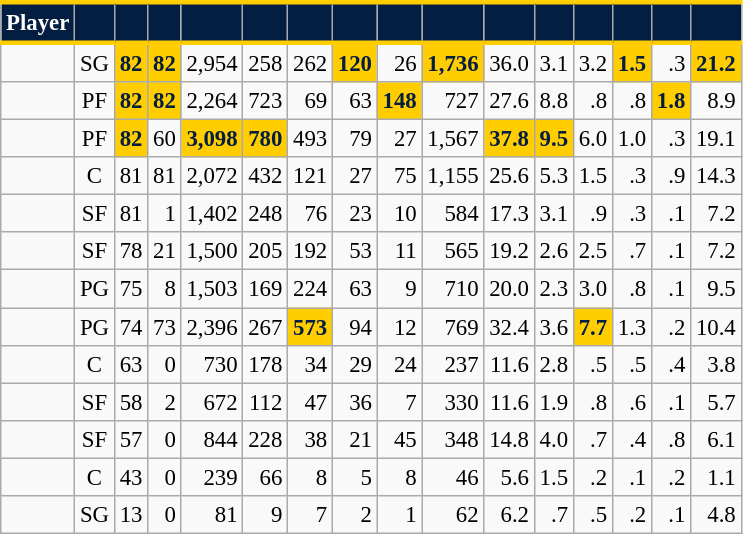<table class="wikitable sortable" style="font-size: 95%; text-align:right;">
<tr>
<th style="background:#041E42; color:#FFFFFF; border-top:#FFCD00 3px solid; border-bottom:#FFCD00 3px solid;">Player</th>
<th style="background:#041E42; color:#FFFFFF; border-top:#FFCD00 3px solid; border-bottom:#FFCD00 3px solid;"></th>
<th style="background:#041E42; color:#FFFFFF; border-top:#FFCD00 3px solid; border-bottom:#FFCD00 3px solid;"></th>
<th style="background:#041E42; color:#FFFFFF; border-top:#FFCD00 3px solid; border-bottom:#FFCD00 3px solid;"></th>
<th style="background:#041E42; color:#FFFFFF; border-top:#FFCD00 3px solid; border-bottom:#FFCD00 3px solid;"></th>
<th style="background:#041E42; color:#FFFFFF; border-top:#FFCD00 3px solid; border-bottom:#FFCD00 3px solid;"></th>
<th style="background:#041E42; color:#FFFFFF; border-top:#FFCD00 3px solid; border-bottom:#FFCD00 3px solid;"></th>
<th style="background:#041E42; color:#FFFFFF; border-top:#FFCD00 3px solid; border-bottom:#FFCD00 3px solid;"></th>
<th style="background:#041E42; color:#FFFFFF; border-top:#FFCD00 3px solid; border-bottom:#FFCD00 3px solid;"></th>
<th style="background:#041E42; color:#FFFFFF; border-top:#FFCD00 3px solid; border-bottom:#FFCD00 3px solid;"></th>
<th style="background:#041E42; color:#FFFFFF; border-top:#FFCD00 3px solid; border-bottom:#FFCD00 3px solid;"></th>
<th style="background:#041E42; color:#FFFFFF; border-top:#FFCD00 3px solid; border-bottom:#FFCD00 3px solid;"></th>
<th style="background:#041E42; color:#FFFFFF; border-top:#FFCD00 3px solid; border-bottom:#FFCD00 3px solid;"></th>
<th style="background:#041E42; color:#FFFFFF; border-top:#FFCD00 3px solid; border-bottom:#FFCD00 3px solid;"></th>
<th style="background:#041E42; color:#FFFFFF; border-top:#FFCD00 3px solid; border-bottom:#FFCD00 3px solid;"></th>
<th style="background:#041E42; color:#FFFFFF; border-top:#FFCD00 3px solid; border-bottom:#FFCD00 3px solid;"></th>
</tr>
<tr>
<td style="text-align:left;"></td>
<td style="text-align:center;">SG</td>
<td style="background:#FFCD00; color:#041E42;"><strong>82</strong></td>
<td style="background:#FFCD00; color:#041E42;"><strong>82</strong></td>
<td>2,954</td>
<td>258</td>
<td>262</td>
<td style="background:#FFCD00; color:#041E42;"><strong>120</strong></td>
<td>26</td>
<td style="background:#FFCD00; color:#041E42;"><strong>1,736</strong></td>
<td>36.0</td>
<td>3.1</td>
<td>3.2</td>
<td style="background:#FFCD00; color:#041E42;"><strong>1.5</strong></td>
<td>.3</td>
<td style="background:#FFCD00; color:#041E42;"><strong>21.2</strong></td>
</tr>
<tr>
<td style="text-align:left;"></td>
<td style="text-align:center;">PF</td>
<td style="background:#FFCD00; color:#041E42;"><strong>82</strong></td>
<td style="background:#FFCD00; color:#041E42;"><strong>82</strong></td>
<td>2,264</td>
<td>723</td>
<td>69</td>
<td>63</td>
<td style="background:#FFCD00; color:#041E42;"><strong>148</strong></td>
<td>727</td>
<td>27.6</td>
<td>8.8</td>
<td>.8</td>
<td>.8</td>
<td style="background:#FFCD00; color:#041E42;"><strong>1.8</strong></td>
<td>8.9</td>
</tr>
<tr>
<td style="text-align:left;"></td>
<td style="text-align:center;">PF</td>
<td style="background:#FFCD00; color:#041E42;"><strong>82</strong></td>
<td>60</td>
<td style="background:#FFCD00; color:#041E42;"><strong>3,098</strong></td>
<td style="background:#FFCD00; color:#041E42;"><strong>780</strong></td>
<td>493</td>
<td>79</td>
<td>27</td>
<td>1,567</td>
<td style="background:#FFCD00; color:#041E42;"><strong>37.8</strong></td>
<td style="background:#FFCD00; color:#041E42;"><strong>9.5</strong></td>
<td>6.0</td>
<td>1.0</td>
<td>.3</td>
<td>19.1</td>
</tr>
<tr>
<td style="text-align:left;"></td>
<td style="text-align:center;">C</td>
<td>81</td>
<td>81</td>
<td>2,072</td>
<td>432</td>
<td>121</td>
<td>27</td>
<td>75</td>
<td>1,155</td>
<td>25.6</td>
<td>5.3</td>
<td>1.5</td>
<td>.3</td>
<td>.9</td>
<td>14.3</td>
</tr>
<tr>
<td style="text-align:left;"></td>
<td style="text-align:center;">SF</td>
<td>81</td>
<td>1</td>
<td>1,402</td>
<td>248</td>
<td>76</td>
<td>23</td>
<td>10</td>
<td>584</td>
<td>17.3</td>
<td>3.1</td>
<td>.9</td>
<td>.3</td>
<td>.1</td>
<td>7.2</td>
</tr>
<tr>
<td style="text-align:left;"></td>
<td style="text-align:center;">SF</td>
<td>78</td>
<td>21</td>
<td>1,500</td>
<td>205</td>
<td>192</td>
<td>53</td>
<td>11</td>
<td>565</td>
<td>19.2</td>
<td>2.6</td>
<td>2.5</td>
<td>.7</td>
<td>.1</td>
<td>7.2</td>
</tr>
<tr>
<td style="text-align:left;"></td>
<td style="text-align:center;">PG</td>
<td>75</td>
<td>8</td>
<td>1,503</td>
<td>169</td>
<td>224</td>
<td>63</td>
<td>9</td>
<td>710</td>
<td>20.0</td>
<td>2.3</td>
<td>3.0</td>
<td>.8</td>
<td>.1</td>
<td>9.5</td>
</tr>
<tr>
<td style="text-align:left;"></td>
<td style="text-align:center;">PG</td>
<td>74</td>
<td>73</td>
<td>2,396</td>
<td>267</td>
<td style="background:#FFCD00; color:#041E42;"><strong>573</strong></td>
<td>94</td>
<td>12</td>
<td>769</td>
<td>32.4</td>
<td>3.6</td>
<td style="background:#FFCD00; color:#041E42;"><strong>7.7</strong></td>
<td>1.3</td>
<td>.2</td>
<td>10.4</td>
</tr>
<tr>
<td style="text-align:left;"></td>
<td style="text-align:center;">C</td>
<td>63</td>
<td>0</td>
<td>730</td>
<td>178</td>
<td>34</td>
<td>29</td>
<td>24</td>
<td>237</td>
<td>11.6</td>
<td>2.8</td>
<td>.5</td>
<td>.5</td>
<td>.4</td>
<td>3.8</td>
</tr>
<tr>
<td style="text-align:left;"></td>
<td style="text-align:center;">SF</td>
<td>58</td>
<td>2</td>
<td>672</td>
<td>112</td>
<td>47</td>
<td>36</td>
<td>7</td>
<td>330</td>
<td>11.6</td>
<td>1.9</td>
<td>.8</td>
<td>.6</td>
<td>.1</td>
<td>5.7</td>
</tr>
<tr>
<td style="text-align:left;"></td>
<td style="text-align:center;">SF</td>
<td>57</td>
<td>0</td>
<td>844</td>
<td>228</td>
<td>38</td>
<td>21</td>
<td>45</td>
<td>348</td>
<td>14.8</td>
<td>4.0</td>
<td>.7</td>
<td>.4</td>
<td>.8</td>
<td>6.1</td>
</tr>
<tr>
<td style="text-align:left;"></td>
<td style="text-align:center;">C</td>
<td>43</td>
<td>0</td>
<td>239</td>
<td>66</td>
<td>8</td>
<td>5</td>
<td>8</td>
<td>46</td>
<td>5.6</td>
<td>1.5</td>
<td>.2</td>
<td>.1</td>
<td>.2</td>
<td>1.1</td>
</tr>
<tr>
<td style="text-align:left;"></td>
<td style="text-align:center;">SG</td>
<td>13</td>
<td>0</td>
<td>81</td>
<td>9</td>
<td>7</td>
<td>2</td>
<td>1</td>
<td>62</td>
<td>6.2</td>
<td>.7</td>
<td>.5</td>
<td>.2</td>
<td>.1</td>
<td>4.8</td>
</tr>
</table>
